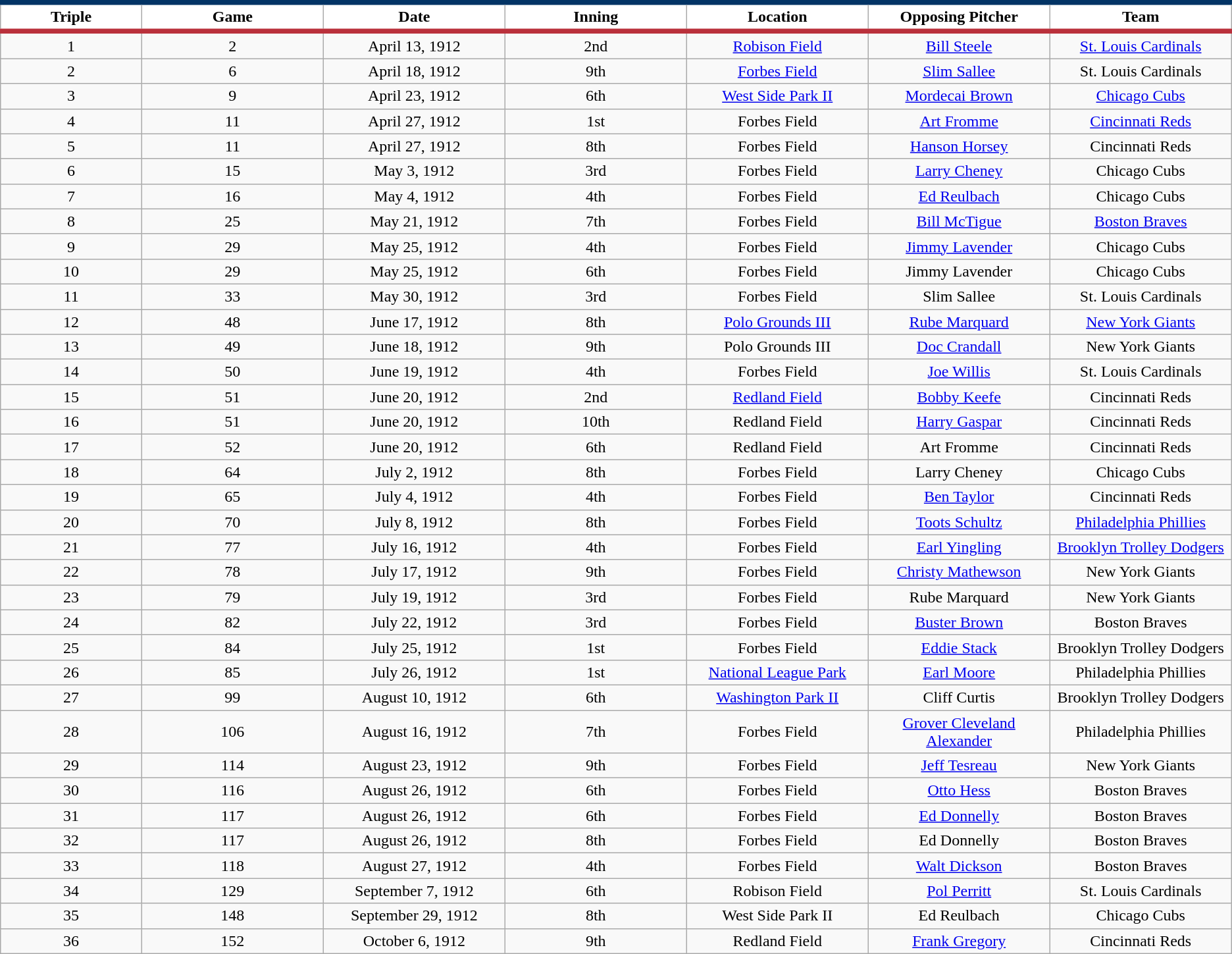<table class="wikitable sortable" style="text-align:center;">
<tr>
<th style="background:#FFFFFF; border-top:#023465 5px solid; border-bottom:#ba313c 5px solid;" width="7%">Triple</th>
<th style="background:#FFFFFF; border-top:#023465 5px solid; border-bottom:#ba313c 5px solid;" width="9%">Game</th>
<th style="background:#FFFFFF; border-top:#023465 5px solid; border-bottom:#ba313c 5px solid;" width="9%">Date</th>
<th style="background:#FFFFFF; border-top:#023465 5px solid; border-bottom:#ba313c 5px solid;" width="9%">Inning</th>
<th style="background:#FFFFFF; border-top:#023465 5px solid; border-bottom:#ba313c 5px solid;" width="9%">Location</th>
<th style="background:#FFFFFF; border-top:#023465 5px solid; border-bottom:#ba313c 5px solid;" width="9%">Opposing Pitcher</th>
<th style="background:#FFFFFF; border-top:#023465 5px solid; border-bottom:#ba313c 5px solid;" width="9%">Team</th>
</tr>
<tr>
<td>1</td>
<td>2</td>
<td>April 13, 1912</td>
<td>2nd</td>
<td><a href='#'>Robison Field</a></td>
<td><a href='#'>Bill Steele</a></td>
<td><a href='#'>St. Louis Cardinals</a></td>
</tr>
<tr>
<td>2</td>
<td>6</td>
<td>April 18, 1912</td>
<td>9th</td>
<td><a href='#'>Forbes Field</a></td>
<td><a href='#'>Slim Sallee</a></td>
<td>St. Louis Cardinals</td>
</tr>
<tr>
<td>3</td>
<td>9</td>
<td>April 23, 1912</td>
<td>6th</td>
<td><a href='#'>West Side Park II</a></td>
<td><a href='#'>Mordecai Brown</a></td>
<td><a href='#'>Chicago Cubs</a></td>
</tr>
<tr>
<td>4</td>
<td>11</td>
<td>April 27, 1912</td>
<td>1st</td>
<td>Forbes Field</td>
<td><a href='#'>Art Fromme</a></td>
<td><a href='#'>Cincinnati Reds</a></td>
</tr>
<tr>
<td>5</td>
<td>11</td>
<td>April 27, 1912</td>
<td>8th</td>
<td>Forbes Field</td>
<td><a href='#'>Hanson Horsey</a></td>
<td>Cincinnati Reds</td>
</tr>
<tr>
<td>6</td>
<td>15</td>
<td>May 3, 1912</td>
<td>3rd</td>
<td>Forbes Field</td>
<td><a href='#'>Larry Cheney</a></td>
<td>Chicago Cubs</td>
</tr>
<tr>
<td>7</td>
<td>16</td>
<td>May 4, 1912</td>
<td>4th</td>
<td>Forbes Field</td>
<td><a href='#'>Ed Reulbach</a></td>
<td>Chicago Cubs</td>
</tr>
<tr>
<td>8</td>
<td>25</td>
<td>May 21, 1912</td>
<td>7th</td>
<td>Forbes Field</td>
<td><a href='#'>Bill McTigue</a></td>
<td><a href='#'>Boston Braves</a></td>
</tr>
<tr>
<td>9</td>
<td>29</td>
<td>May 25, 1912</td>
<td>4th</td>
<td>Forbes Field</td>
<td><a href='#'>Jimmy Lavender</a></td>
<td>Chicago Cubs</td>
</tr>
<tr>
<td>10</td>
<td>29</td>
<td>May 25, 1912</td>
<td>6th</td>
<td>Forbes Field</td>
<td>Jimmy Lavender</td>
<td>Chicago Cubs</td>
</tr>
<tr>
<td>11</td>
<td>33</td>
<td>May 30, 1912</td>
<td>3rd</td>
<td>Forbes Field</td>
<td>Slim Sallee</td>
<td>St. Louis Cardinals</td>
</tr>
<tr>
<td>12</td>
<td>48</td>
<td>June 17, 1912</td>
<td>8th</td>
<td><a href='#'>Polo Grounds III</a></td>
<td><a href='#'>Rube Marquard</a></td>
<td><a href='#'>New York Giants</a></td>
</tr>
<tr>
<td>13</td>
<td>49</td>
<td>June 18, 1912</td>
<td>9th</td>
<td>Polo Grounds III</td>
<td><a href='#'>Doc Crandall</a></td>
<td>New York Giants</td>
</tr>
<tr>
<td>14</td>
<td>50</td>
<td>June 19, 1912</td>
<td>4th</td>
<td>Forbes Field</td>
<td><a href='#'>Joe Willis</a></td>
<td>St. Louis Cardinals</td>
</tr>
<tr>
<td>15</td>
<td>51</td>
<td>June 20, 1912</td>
<td>2nd</td>
<td><a href='#'>Redland Field</a></td>
<td><a href='#'>Bobby Keefe</a></td>
<td>Cincinnati Reds</td>
</tr>
<tr>
<td>16</td>
<td>51</td>
<td>June 20, 1912</td>
<td>10th</td>
<td>Redland Field</td>
<td><a href='#'>Harry Gaspar</a></td>
<td>Cincinnati Reds</td>
</tr>
<tr>
<td>17</td>
<td>52</td>
<td>June 20, 1912</td>
<td>6th</td>
<td>Redland Field</td>
<td>Art Fromme</td>
<td>Cincinnati Reds</td>
</tr>
<tr>
<td>18</td>
<td>64</td>
<td>July 2, 1912</td>
<td>8th</td>
<td>Forbes Field</td>
<td>Larry Cheney</td>
<td>Chicago Cubs</td>
</tr>
<tr>
<td>19</td>
<td>65</td>
<td>July 4, 1912</td>
<td>4th</td>
<td>Forbes Field</td>
<td><a href='#'>Ben Taylor</a></td>
<td>Cincinnati Reds</td>
</tr>
<tr>
<td>20</td>
<td>70</td>
<td>July 8, 1912</td>
<td>8th</td>
<td>Forbes Field</td>
<td><a href='#'>Toots Schultz</a></td>
<td><a href='#'>Philadelphia Phillies</a></td>
</tr>
<tr>
<td>21</td>
<td>77</td>
<td>July 16, 1912</td>
<td>4th</td>
<td>Forbes Field</td>
<td><a href='#'>Earl Yingling</a></td>
<td><a href='#'>Brooklyn Trolley Dodgers</a></td>
</tr>
<tr>
<td>22</td>
<td>78</td>
<td>July 17, 1912</td>
<td>9th</td>
<td>Forbes Field</td>
<td><a href='#'>Christy Mathewson</a></td>
<td>New York Giants</td>
</tr>
<tr>
<td>23</td>
<td>79</td>
<td>July 19, 1912</td>
<td>3rd</td>
<td>Forbes Field</td>
<td>Rube Marquard</td>
<td>New York Giants</td>
</tr>
<tr>
<td>24</td>
<td>82</td>
<td>July 22, 1912</td>
<td>3rd</td>
<td>Forbes Field</td>
<td><a href='#'>Buster Brown</a></td>
<td>Boston Braves</td>
</tr>
<tr>
<td>25</td>
<td>84</td>
<td>July 25, 1912</td>
<td>1st</td>
<td>Forbes Field</td>
<td><a href='#'>Eddie Stack</a></td>
<td>Brooklyn Trolley Dodgers</td>
</tr>
<tr>
<td>26</td>
<td>85</td>
<td>July 26, 1912</td>
<td>1st</td>
<td><a href='#'>National League Park</a></td>
<td><a href='#'>Earl Moore</a></td>
<td>Philadelphia Phillies</td>
</tr>
<tr>
<td>27</td>
<td>99</td>
<td>August 10, 1912</td>
<td>6th</td>
<td><a href='#'>Washington Park II</a></td>
<td>Cliff Curtis</td>
<td>Brooklyn Trolley Dodgers</td>
</tr>
<tr>
<td>28</td>
<td>106</td>
<td>August 16, 1912</td>
<td>7th</td>
<td>Forbes Field</td>
<td><a href='#'>Grover Cleveland Alexander</a></td>
<td>Philadelphia Phillies</td>
</tr>
<tr>
<td>29</td>
<td>114</td>
<td>August 23, 1912</td>
<td>9th</td>
<td>Forbes Field</td>
<td><a href='#'>Jeff Tesreau</a></td>
<td>New York Giants</td>
</tr>
<tr>
<td>30</td>
<td>116</td>
<td>August 26, 1912</td>
<td>6th</td>
<td>Forbes Field</td>
<td><a href='#'>Otto Hess</a></td>
<td>Boston Braves</td>
</tr>
<tr>
<td>31</td>
<td>117</td>
<td>August 26, 1912</td>
<td>6th</td>
<td>Forbes Field</td>
<td><a href='#'>Ed Donnelly</a></td>
<td>Boston Braves</td>
</tr>
<tr>
<td>32</td>
<td>117</td>
<td>August 26, 1912</td>
<td>8th</td>
<td>Forbes Field</td>
<td>Ed Donnelly</td>
<td>Boston Braves</td>
</tr>
<tr>
<td>33</td>
<td>118</td>
<td>August 27, 1912</td>
<td>4th</td>
<td>Forbes Field</td>
<td><a href='#'>Walt Dickson</a></td>
<td>Boston Braves</td>
</tr>
<tr>
<td>34</td>
<td>129</td>
<td>September 7, 1912</td>
<td>6th</td>
<td>Robison Field</td>
<td><a href='#'>Pol Perritt</a></td>
<td>St. Louis Cardinals</td>
</tr>
<tr>
<td>35</td>
<td>148</td>
<td>September 29, 1912</td>
<td>8th</td>
<td>West Side Park II</td>
<td>Ed Reulbach</td>
<td>Chicago Cubs</td>
</tr>
<tr>
<td>36</td>
<td>152</td>
<td>October 6, 1912</td>
<td>9th</td>
<td>Redland Field</td>
<td><a href='#'>Frank Gregory</a></td>
<td>Cincinnati Reds</td>
</tr>
</table>
